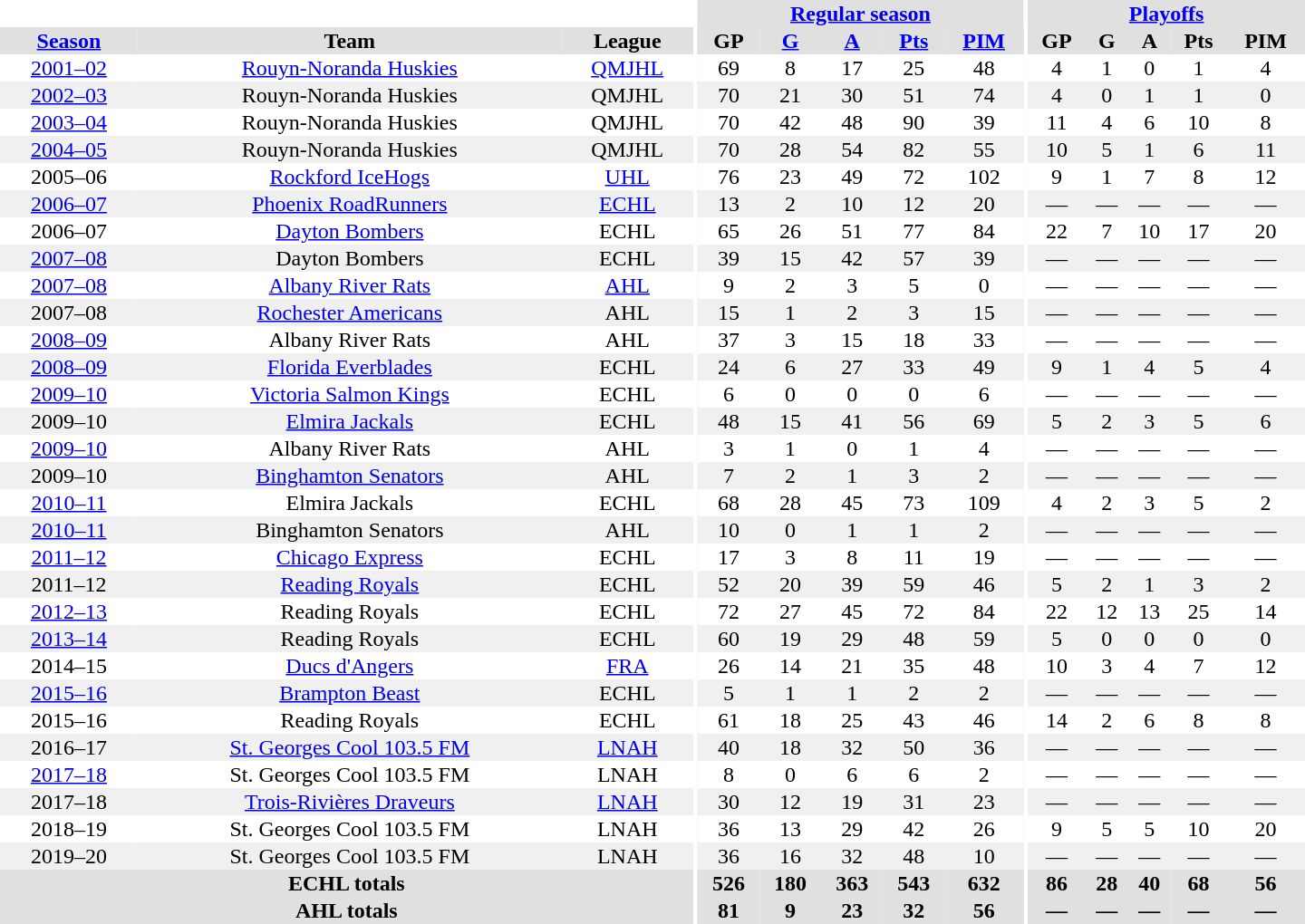<table border="0" cellpadding="1" cellspacing="0" style="text-align:center; width:60em">
<tr bgcolor="#e0e0e0">
<th colspan="3" bgcolor="#ffffff"></th>
<th rowspan="99" bgcolor="#ffffff"></th>
<th colspan="5"><a href='#'>Regular season</a></th>
<th rowspan="99" bgcolor="#ffffff"></th>
<th colspan="5"><a href='#'>Playoffs</a></th>
</tr>
<tr bgcolor="#e0e0e0">
<th><a href='#'>Season</a></th>
<th>Team</th>
<th>League</th>
<th>GP</th>
<th><a href='#'>G</a></th>
<th><a href='#'>A</a></th>
<th><a href='#'>Pts</a></th>
<th><a href='#'>PIM</a></th>
<th>GP</th>
<th>G</th>
<th>A</th>
<th>Pts</th>
<th>PIM</th>
</tr>
<tr ALIGN=center bgcolor="#ffffff">
<td><a href='#'>2001–02</a></td>
<td><a href='#'>Rouyn-Noranda Huskies</a></td>
<td><a href='#'>QMJHL</a></td>
<td>69</td>
<td>8</td>
<td>17</td>
<td>25</td>
<td>48</td>
<td>4</td>
<td>1</td>
<td>0</td>
<td>1</td>
<td>4</td>
</tr>
<tr ALIGN=center bgcolor="#f0f0f0">
<td><a href='#'>2002–03</a></td>
<td>Rouyn-Noranda Huskies</td>
<td>QMJHL</td>
<td>70</td>
<td>21</td>
<td>30</td>
<td>51</td>
<td>74</td>
<td>4</td>
<td>0</td>
<td>1</td>
<td>1</td>
<td>0</td>
</tr>
<tr ALIGN=center bgcolor="#ffffff">
<td><a href='#'>2003–04</a></td>
<td>Rouyn-Noranda Huskies</td>
<td>QMJHL</td>
<td>70</td>
<td>42</td>
<td>48</td>
<td>90</td>
<td>39</td>
<td>11</td>
<td>4</td>
<td>6</td>
<td>10</td>
<td>8</td>
</tr>
<tr ALIGN=center bgcolor="#f0f0f0">
<td><a href='#'>2004–05</a></td>
<td>Rouyn-Noranda Huskies</td>
<td>QMJHL</td>
<td>70</td>
<td>28</td>
<td>54</td>
<td>82</td>
<td>55</td>
<td>10</td>
<td>5</td>
<td>1</td>
<td>6</td>
<td>11</td>
</tr>
<tr ALIGN=center bgcolor="#ffffff">
<td>2005–06</td>
<td><a href='#'>Rockford IceHogs</a></td>
<td><a href='#'>UHL</a></td>
<td>76</td>
<td>23</td>
<td>49</td>
<td>72</td>
<td>102</td>
<td>9</td>
<td>1</td>
<td>7</td>
<td>8</td>
<td>12</td>
</tr>
<tr ALIGN=center bgcolor="#f0f0f0">
<td><a href='#'>2006–07</a></td>
<td><a href='#'>Phoenix RoadRunners</a></td>
<td><a href='#'>ECHL</a></td>
<td>13</td>
<td>2</td>
<td>10</td>
<td>12</td>
<td>20</td>
<td>—</td>
<td>—</td>
<td>—</td>
<td>—</td>
<td>—</td>
</tr>
<tr ALIGN=center bgcolor="#ffffff">
<td>2006–07</td>
<td><a href='#'>Dayton Bombers</a></td>
<td>ECHL</td>
<td>65</td>
<td>26</td>
<td>51</td>
<td>77</td>
<td>84</td>
<td>22</td>
<td>7</td>
<td>10</td>
<td>17</td>
<td>20</td>
</tr>
<tr ALIGN=center bgcolor="#f0f0f0">
<td><a href='#'>2007–08</a></td>
<td>Dayton Bombers</td>
<td>ECHL</td>
<td>39</td>
<td>15</td>
<td>42</td>
<td>57</td>
<td>39</td>
<td>—</td>
<td>—</td>
<td>—</td>
<td>—</td>
<td>—</td>
</tr>
<tr ALIGN=center>
<td><a href='#'>2007–08</a></td>
<td><a href='#'>Albany River Rats</a></td>
<td><a href='#'>AHL</a></td>
<td>9</td>
<td>2</td>
<td>3</td>
<td>5</td>
<td>0</td>
<td>—</td>
<td>—</td>
<td>—</td>
<td>—</td>
<td>—</td>
</tr>
<tr ALIGN=center bgcolor="#f0f0f0">
<td>2007–08</td>
<td><a href='#'>Rochester Americans</a></td>
<td>AHL</td>
<td>15</td>
<td>1</td>
<td>2</td>
<td>3</td>
<td>15</td>
<td>—</td>
<td>—</td>
<td>—</td>
<td>—</td>
<td>—</td>
</tr>
<tr ALIGN=center>
<td><a href='#'>2008–09</a></td>
<td>Albany River Rats</td>
<td>AHL</td>
<td>37</td>
<td>3</td>
<td>15</td>
<td>18</td>
<td>33</td>
<td>—</td>
<td>—</td>
<td>—</td>
<td>—</td>
<td>—</td>
</tr>
<tr ALIGN=center bgcolor="#f0f0f0">
<td><a href='#'>2008–09</a></td>
<td><a href='#'>Florida Everblades</a></td>
<td>ECHL</td>
<td>24</td>
<td>6</td>
<td>27</td>
<td>33</td>
<td>49</td>
<td>9</td>
<td>1</td>
<td>4</td>
<td>5</td>
<td>4</td>
</tr>
<tr ALIGN=center>
<td><a href='#'>2009–10</a></td>
<td><a href='#'>Victoria Salmon Kings</a></td>
<td>ECHL</td>
<td>6</td>
<td>0</td>
<td>0</td>
<td>0</td>
<td>6</td>
<td>—</td>
<td>—</td>
<td>—</td>
<td>—</td>
<td>—</td>
</tr>
<tr ALIGN=center bgcolor="#f0f0f0">
<td>2009–10</td>
<td><a href='#'>Elmira Jackals</a></td>
<td>ECHL</td>
<td>48</td>
<td>15</td>
<td>41</td>
<td>56</td>
<td>69</td>
<td>5</td>
<td>2</td>
<td>3</td>
<td>5</td>
<td>6</td>
</tr>
<tr ALIGN=center>
<td><a href='#'>2009–10</a></td>
<td>Albany River Rats</td>
<td>AHL</td>
<td>3</td>
<td>1</td>
<td>0</td>
<td>1</td>
<td>4</td>
<td>—</td>
<td>—</td>
<td>—</td>
<td>—</td>
<td>—</td>
</tr>
<tr ALIGN=center bgcolor="#f0f0f0">
<td>2009–10</td>
<td><a href='#'>Binghamton Senators</a></td>
<td>AHL</td>
<td>7</td>
<td>2</td>
<td>1</td>
<td>3</td>
<td>2</td>
<td>—</td>
<td>—</td>
<td>—</td>
<td>—</td>
<td>—</td>
</tr>
<tr ALIGN=center>
<td><a href='#'>2010–11</a></td>
<td>Elmira Jackals</td>
<td>ECHL</td>
<td>68</td>
<td>28</td>
<td>45</td>
<td>73</td>
<td>109</td>
<td>4</td>
<td>2</td>
<td>3</td>
<td>5</td>
<td>2</td>
</tr>
<tr ALIGN=center bgcolor="#f0f0f0">
<td><a href='#'>2010–11</a></td>
<td>Binghamton Senators</td>
<td>AHL</td>
<td>10</td>
<td>0</td>
<td>1</td>
<td>1</td>
<td>2</td>
<td>—</td>
<td>—</td>
<td>—</td>
<td>—</td>
<td>—</td>
</tr>
<tr ALIGN=center>
<td><a href='#'>2011–12</a></td>
<td><a href='#'>Chicago Express</a></td>
<td>ECHL</td>
<td>17</td>
<td>3</td>
<td>8</td>
<td>11</td>
<td>19</td>
<td>—</td>
<td>—</td>
<td>—</td>
<td>—</td>
<td>—</td>
</tr>
<tr ALIGN=center bgcolor="#f0f0f0">
<td>2011–12</td>
<td><a href='#'>Reading Royals</a></td>
<td>ECHL</td>
<td>52</td>
<td>20</td>
<td>39</td>
<td>59</td>
<td>46</td>
<td>5</td>
<td>2</td>
<td>1</td>
<td>3</td>
<td>2</td>
</tr>
<tr ALIGN=center>
<td><a href='#'>2012–13</a></td>
<td>Reading Royals</td>
<td>ECHL</td>
<td>72</td>
<td>27</td>
<td>45</td>
<td>72</td>
<td>84</td>
<td>22</td>
<td>12</td>
<td>13</td>
<td>25</td>
<td>14</td>
</tr>
<tr ALIGN=center bgcolor="#f0f0f0">
<td><a href='#'>2013–14</a></td>
<td>Reading Royals</td>
<td>ECHL</td>
<td>60</td>
<td>19</td>
<td>29</td>
<td>48</td>
<td>59</td>
<td>5</td>
<td>0</td>
<td>0</td>
<td>0</td>
<td>0</td>
</tr>
<tr ALIGN=center>
<td>2014–15</td>
<td><a href='#'>Ducs d'Angers</a></td>
<td><a href='#'>FRA</a></td>
<td>26</td>
<td>14</td>
<td>21</td>
<td>35</td>
<td>48</td>
<td>10</td>
<td>3</td>
<td>4</td>
<td>7</td>
<td>12</td>
</tr>
<tr ALIGN=center bgcolor="#f0f0f0">
<td><a href='#'>2015–16</a></td>
<td><a href='#'>Brampton Beast</a></td>
<td>ECHL</td>
<td>5</td>
<td>1</td>
<td>1</td>
<td>2</td>
<td>2</td>
<td>—</td>
<td>—</td>
<td>—</td>
<td>—</td>
<td>—</td>
</tr>
<tr ALIGN=center>
<td>2015–16</td>
<td>Reading Royals</td>
<td>ECHL</td>
<td>61</td>
<td>18</td>
<td>25</td>
<td>43</td>
<td>46</td>
<td>14</td>
<td>2</td>
<td>6</td>
<td>8</td>
<td>8</td>
</tr>
<tr ALIGN=center bgcolor="#f0f0f0">
<td>2016–17</td>
<td><a href='#'>St. Georges Cool 103.5 FM</a></td>
<td><a href='#'>LNAH</a></td>
<td>40</td>
<td>18</td>
<td>32</td>
<td>50</td>
<td>36</td>
<td>—</td>
<td>—</td>
<td>—</td>
<td>—</td>
<td>—</td>
</tr>
<tr ALIGN=center>
<td><a href='#'>2017–18</a></td>
<td>St. Georges Cool 103.5 FM</td>
<td>LNAH</td>
<td>8</td>
<td>0</td>
<td>6</td>
<td>6</td>
<td>2</td>
<td>—</td>
<td>—</td>
<td>—</td>
<td>—</td>
<td>—</td>
</tr>
<tr ALIGN=center bgcolor="#f0f0f0">
<td>2017–18</td>
<td><a href='#'>Trois-Rivières Draveurs</a></td>
<td><a href='#'>LNAH</a></td>
<td>30</td>
<td>12</td>
<td>19</td>
<td>31</td>
<td>23</td>
<td>—</td>
<td>—</td>
<td>—</td>
<td>—</td>
<td>—</td>
</tr>
<tr ALIGN=center>
<td>2018–19</td>
<td>St. Georges Cool 103.5 FM</td>
<td>LNAH</td>
<td>36</td>
<td>13</td>
<td>29</td>
<td>42</td>
<td>26</td>
<td>9</td>
<td>5</td>
<td>5</td>
<td>10</td>
<td>20</td>
</tr>
<tr ALIGN=center bgcolor="#f0f0f0">
<td>2019–20</td>
<td>St. Georges Cool 103.5 FM</td>
<td>LNAH</td>
<td>36</td>
<td>16</td>
<td>32</td>
<td>48</td>
<td>10</td>
<td>—</td>
<td>—</td>
<td>—</td>
<td>—</td>
<td>—</td>
</tr>
<tr ALIGN=center bgcolor="#e0e0e0">
<th colspan=3>ECHL totals</th>
<th>526</th>
<th>180</th>
<th>363</th>
<th>543</th>
<th>632</th>
<th>86</th>
<th>28</th>
<th>40</th>
<th>68</th>
<th>56</th>
</tr>
<tr ALIGN=center bgcolor="#e0e0e0">
<th colspan=3>AHL totals</th>
<th>81</th>
<th>9</th>
<th>23</th>
<th>32</th>
<th>56</th>
<th>—</th>
<th>—</th>
<th>—</th>
<th>—</th>
<th>—</th>
</tr>
</table>
